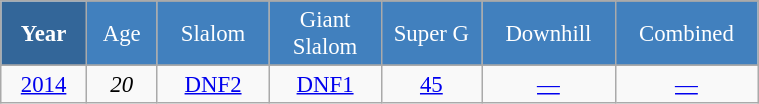<table class="wikitable" style="font-size:95%; text-align:center; border:grey solid 1px; border-collapse:collapse;" width="40%">
<tr style="background-color:#369; color:white;">
<td rowspan="2" colspan="1" width="4%"><strong>Year</strong></td>
</tr>
<tr style="background-color:#4180be; color:white;">
<td width="3%">Age</td>
<td width="5%">Slalom</td>
<td width="5%">Giant<br>Slalom</td>
<td width="5%">Super G</td>
<td width="5%">Downhill</td>
<td width="5%">Combined</td>
</tr>
<tr style="background-color:#8CB2D8; color:white;">
</tr>
<tr>
<td><a href='#'>2014</a></td>
<td><em>20</em></td>
<td><a href='#'>DNF2</a></td>
<td><a href='#'>DNF1</a></td>
<td><a href='#'>45</a></td>
<td><a href='#'>—</a></td>
<td><a href='#'>—</a></td>
</tr>
</table>
